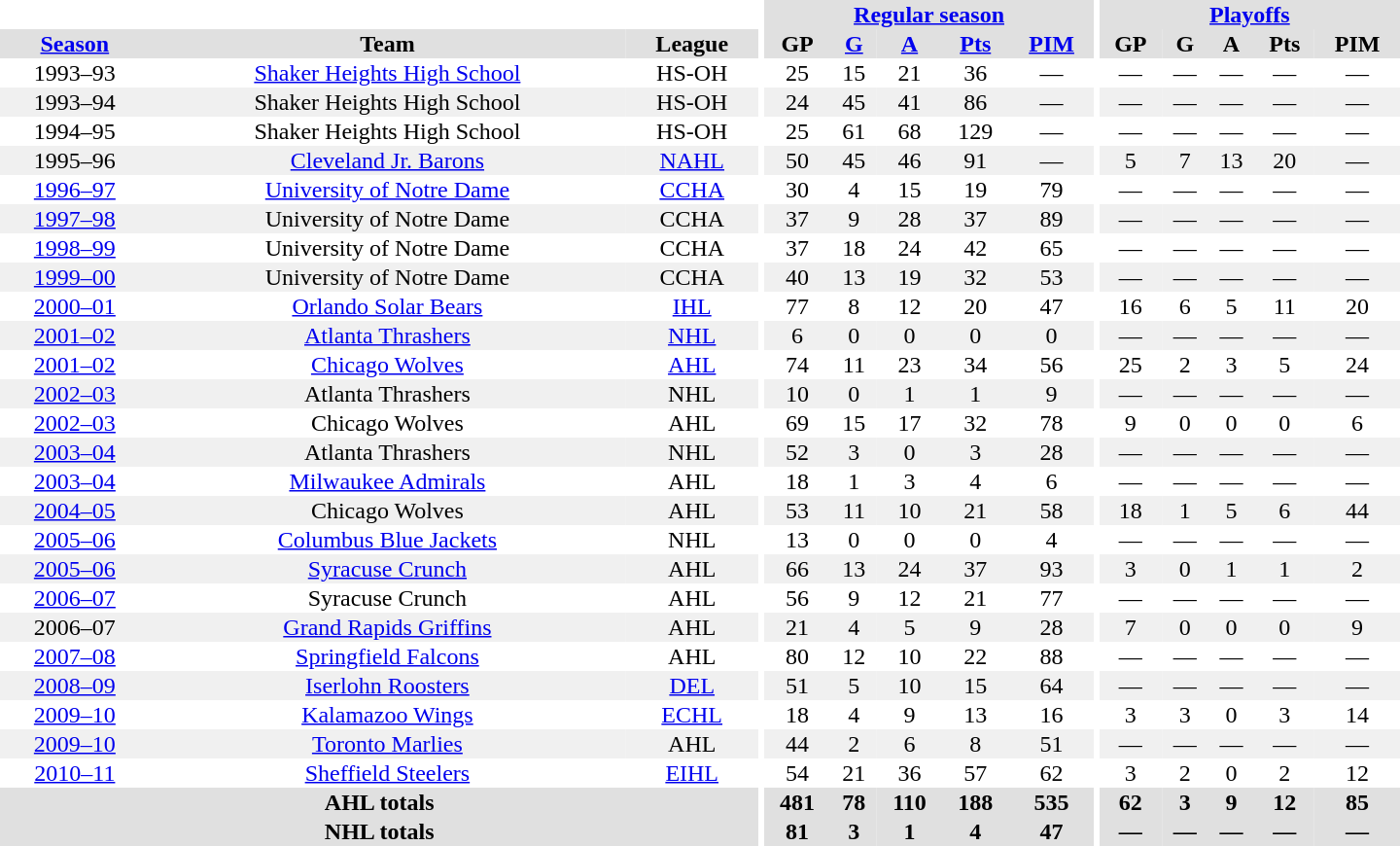<table border="0" cellpadding="1" cellspacing="0" style="text-align:center; width:60em">
<tr bgcolor="#e0e0e0">
<th colspan="3" bgcolor="#ffffff"></th>
<th rowspan="100" bgcolor="#ffffff"></th>
<th colspan="5"><a href='#'>Regular season</a></th>
<th rowspan="100" bgcolor="#ffffff"></th>
<th colspan="5"><a href='#'>Playoffs</a></th>
</tr>
<tr bgcolor="#e0e0e0">
<th><a href='#'>Season</a></th>
<th>Team</th>
<th>League</th>
<th>GP</th>
<th><a href='#'>G</a></th>
<th><a href='#'>A</a></th>
<th><a href='#'>Pts</a></th>
<th><a href='#'>PIM</a></th>
<th>GP</th>
<th>G</th>
<th>A</th>
<th>Pts</th>
<th>PIM</th>
</tr>
<tr>
<td>1993–93</td>
<td><a href='#'>Shaker Heights High School</a></td>
<td>HS-OH</td>
<td>25</td>
<td>15</td>
<td>21</td>
<td>36</td>
<td>—</td>
<td>—</td>
<td>—</td>
<td>—</td>
<td>—</td>
<td>—</td>
</tr>
<tr bgcolor="#f0f0f0">
<td>1993–94</td>
<td>Shaker Heights High School</td>
<td>HS-OH</td>
<td>24</td>
<td>45</td>
<td>41</td>
<td>86</td>
<td>—</td>
<td>—</td>
<td>—</td>
<td>—</td>
<td>—</td>
<td>—</td>
</tr>
<tr>
<td>1994–95</td>
<td>Shaker Heights High School</td>
<td>HS-OH</td>
<td>25</td>
<td>61</td>
<td>68</td>
<td>129</td>
<td>—</td>
<td>—</td>
<td>—</td>
<td>—</td>
<td>—</td>
<td>—</td>
</tr>
<tr bgcolor="#f0f0f0">
<td>1995–96</td>
<td><a href='#'>Cleveland Jr. Barons</a></td>
<td><a href='#'>NAHL</a></td>
<td>50</td>
<td>45</td>
<td>46</td>
<td>91</td>
<td>—</td>
<td>5</td>
<td>7</td>
<td>13</td>
<td>20</td>
<td>—</td>
</tr>
<tr>
<td><a href='#'>1996–97</a></td>
<td><a href='#'>University of Notre Dame</a></td>
<td><a href='#'>CCHA</a></td>
<td>30</td>
<td>4</td>
<td>15</td>
<td>19</td>
<td>79</td>
<td>—</td>
<td>—</td>
<td>—</td>
<td>—</td>
<td>—</td>
</tr>
<tr bgcolor="#f0f0f0">
<td><a href='#'>1997–98</a></td>
<td>University of Notre Dame</td>
<td>CCHA</td>
<td>37</td>
<td>9</td>
<td>28</td>
<td>37</td>
<td>89</td>
<td>—</td>
<td>—</td>
<td>—</td>
<td>—</td>
<td>—</td>
</tr>
<tr>
<td><a href='#'>1998–99</a></td>
<td>University of Notre Dame</td>
<td>CCHA</td>
<td>37</td>
<td>18</td>
<td>24</td>
<td>42</td>
<td>65</td>
<td>—</td>
<td>—</td>
<td>—</td>
<td>—</td>
<td>—</td>
</tr>
<tr bgcolor="#f0f0f0">
<td><a href='#'>1999–00</a></td>
<td>University of Notre Dame</td>
<td>CCHA</td>
<td>40</td>
<td>13</td>
<td>19</td>
<td>32</td>
<td>53</td>
<td>—</td>
<td>—</td>
<td>—</td>
<td>—</td>
<td>—</td>
</tr>
<tr>
<td><a href='#'>2000–01</a></td>
<td><a href='#'>Orlando Solar Bears</a></td>
<td><a href='#'>IHL</a></td>
<td>77</td>
<td>8</td>
<td>12</td>
<td>20</td>
<td>47</td>
<td>16</td>
<td>6</td>
<td>5</td>
<td>11</td>
<td>20</td>
</tr>
<tr bgcolor="#f0f0f0">
<td><a href='#'>2001–02</a></td>
<td><a href='#'>Atlanta Thrashers</a></td>
<td><a href='#'>NHL</a></td>
<td>6</td>
<td>0</td>
<td>0</td>
<td>0</td>
<td>0</td>
<td>—</td>
<td>—</td>
<td>—</td>
<td>—</td>
<td>—</td>
</tr>
<tr>
<td><a href='#'>2001–02</a></td>
<td><a href='#'>Chicago Wolves</a></td>
<td><a href='#'>AHL</a></td>
<td>74</td>
<td>11</td>
<td>23</td>
<td>34</td>
<td>56</td>
<td>25</td>
<td>2</td>
<td>3</td>
<td>5</td>
<td>24</td>
</tr>
<tr bgcolor="#f0f0f0">
<td><a href='#'>2002–03</a></td>
<td>Atlanta Thrashers</td>
<td>NHL</td>
<td>10</td>
<td>0</td>
<td>1</td>
<td>1</td>
<td>9</td>
<td>—</td>
<td>—</td>
<td>—</td>
<td>—</td>
<td>—</td>
</tr>
<tr>
<td><a href='#'>2002–03</a></td>
<td>Chicago Wolves</td>
<td>AHL</td>
<td>69</td>
<td>15</td>
<td>17</td>
<td>32</td>
<td>78</td>
<td>9</td>
<td>0</td>
<td>0</td>
<td>0</td>
<td>6</td>
</tr>
<tr bgcolor="#f0f0f0">
<td><a href='#'>2003–04</a></td>
<td>Atlanta Thrashers</td>
<td>NHL</td>
<td>52</td>
<td>3</td>
<td>0</td>
<td>3</td>
<td>28</td>
<td>—</td>
<td>—</td>
<td>—</td>
<td>—</td>
<td>—</td>
</tr>
<tr>
<td><a href='#'>2003–04</a></td>
<td><a href='#'>Milwaukee Admirals</a></td>
<td>AHL</td>
<td>18</td>
<td>1</td>
<td>3</td>
<td>4</td>
<td>6</td>
<td>—</td>
<td>—</td>
<td>—</td>
<td>—</td>
<td>—</td>
</tr>
<tr bgcolor="#f0f0f0">
<td><a href='#'>2004–05</a></td>
<td>Chicago Wolves</td>
<td>AHL</td>
<td>53</td>
<td>11</td>
<td>10</td>
<td>21</td>
<td>58</td>
<td>18</td>
<td>1</td>
<td>5</td>
<td>6</td>
<td>44</td>
</tr>
<tr>
<td><a href='#'>2005–06</a></td>
<td><a href='#'>Columbus Blue Jackets</a></td>
<td>NHL</td>
<td>13</td>
<td>0</td>
<td>0</td>
<td>0</td>
<td>4</td>
<td>—</td>
<td>—</td>
<td>—</td>
<td>—</td>
<td>—</td>
</tr>
<tr bgcolor="#f0f0f0">
<td><a href='#'>2005–06</a></td>
<td><a href='#'>Syracuse Crunch</a></td>
<td>AHL</td>
<td>66</td>
<td>13</td>
<td>24</td>
<td>37</td>
<td>93</td>
<td>3</td>
<td>0</td>
<td>1</td>
<td>1</td>
<td>2</td>
</tr>
<tr>
<td><a href='#'>2006–07</a></td>
<td>Syracuse Crunch</td>
<td>AHL</td>
<td>56</td>
<td>9</td>
<td>12</td>
<td>21</td>
<td>77</td>
<td>—</td>
<td>—</td>
<td>—</td>
<td>—</td>
<td>—</td>
</tr>
<tr bgcolor="#f0f0f0">
<td>2006–07</td>
<td><a href='#'>Grand Rapids Griffins</a></td>
<td>AHL</td>
<td>21</td>
<td>4</td>
<td>5</td>
<td>9</td>
<td>28</td>
<td>7</td>
<td>0</td>
<td>0</td>
<td>0</td>
<td>9</td>
</tr>
<tr>
<td><a href='#'>2007–08</a></td>
<td><a href='#'>Springfield Falcons</a></td>
<td>AHL</td>
<td>80</td>
<td>12</td>
<td>10</td>
<td>22</td>
<td>88</td>
<td>—</td>
<td>—</td>
<td>—</td>
<td>—</td>
<td>—</td>
</tr>
<tr bgcolor="#f0f0f0">
<td><a href='#'>2008–09</a></td>
<td><a href='#'>Iserlohn Roosters</a></td>
<td><a href='#'>DEL</a></td>
<td>51</td>
<td>5</td>
<td>10</td>
<td>15</td>
<td>64</td>
<td>—</td>
<td>—</td>
<td>—</td>
<td>—</td>
<td>—</td>
</tr>
<tr>
<td><a href='#'>2009–10</a></td>
<td><a href='#'>Kalamazoo Wings</a></td>
<td><a href='#'>ECHL</a></td>
<td>18</td>
<td>4</td>
<td>9</td>
<td>13</td>
<td>16</td>
<td>3</td>
<td>3</td>
<td>0</td>
<td>3</td>
<td>14</td>
</tr>
<tr bgcolor="#f0f0f0">
<td><a href='#'>2009–10</a></td>
<td><a href='#'>Toronto Marlies</a></td>
<td>AHL</td>
<td>44</td>
<td>2</td>
<td>6</td>
<td>8</td>
<td>51</td>
<td>—</td>
<td>—</td>
<td>—</td>
<td>—</td>
<td>—</td>
</tr>
<tr>
<td><a href='#'>2010–11</a></td>
<td><a href='#'>Sheffield Steelers</a></td>
<td><a href='#'>EIHL</a></td>
<td>54</td>
<td>21</td>
<td>36</td>
<td>57</td>
<td>62</td>
<td>3</td>
<td>2</td>
<td>0</td>
<td>2</td>
<td>12</td>
</tr>
<tr bgcolor="#e0e0e0">
<th colspan="3">AHL totals</th>
<th>481</th>
<th>78</th>
<th>110</th>
<th>188</th>
<th>535</th>
<th>62</th>
<th>3</th>
<th>9</th>
<th>12</th>
<th>85</th>
</tr>
<tr bgcolor="#e0e0e0">
<th colspan="3">NHL totals</th>
<th>81</th>
<th>3</th>
<th>1</th>
<th>4</th>
<th>47</th>
<th>—</th>
<th>—</th>
<th>—</th>
<th>—</th>
<th>—</th>
</tr>
</table>
